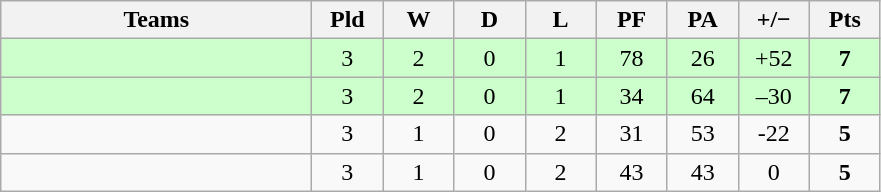<table class="wikitable" style="text-align: center;">
<tr>
<th width="200">Teams</th>
<th width="40">Pld</th>
<th width="40">W</th>
<th width="40">D</th>
<th width="40">L</th>
<th width="40">PF</th>
<th width="40">PA</th>
<th width="40">+/−</th>
<th width="40">Pts</th>
</tr>
<tr bgcolor=ccffcc>
<td align=left></td>
<td>3</td>
<td>2</td>
<td>0</td>
<td>1</td>
<td>78</td>
<td>26</td>
<td>+52</td>
<td><strong>7</strong></td>
</tr>
<tr bgcolor=ccffcc>
<td align=left></td>
<td>3</td>
<td>2</td>
<td>0</td>
<td>1</td>
<td>34</td>
<td>64</td>
<td>–30</td>
<td><strong>7</strong></td>
</tr>
<tr>
<td align=left></td>
<td>3</td>
<td>1</td>
<td>0</td>
<td>2</td>
<td>31</td>
<td>53</td>
<td>-22</td>
<td><strong>5</strong></td>
</tr>
<tr>
<td align=left></td>
<td>3</td>
<td>1</td>
<td>0</td>
<td>2</td>
<td>43</td>
<td>43</td>
<td>0</td>
<td><strong>5</strong></td>
</tr>
</table>
